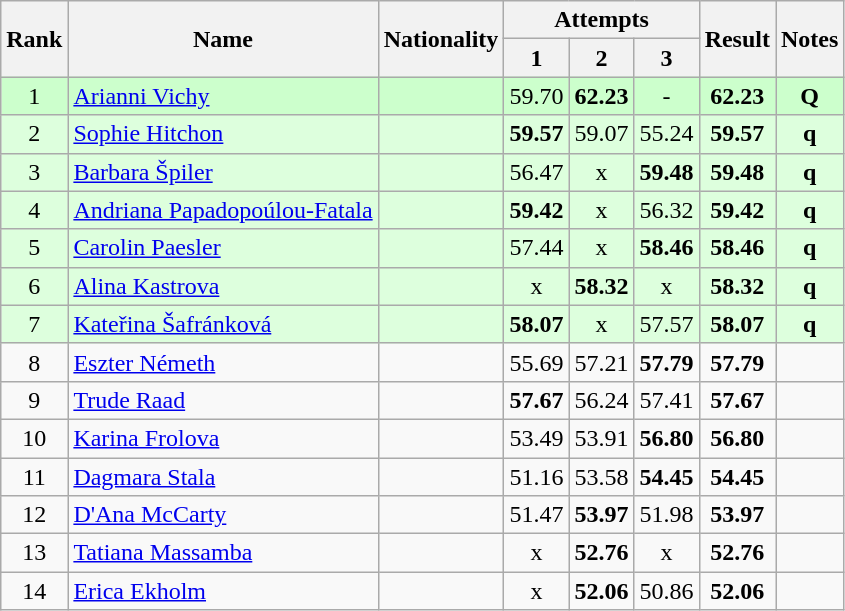<table class="wikitable sortable" style="text-align:center">
<tr>
<th rowspan=2>Rank</th>
<th rowspan=2>Name</th>
<th rowspan=2>Nationality</th>
<th colspan=3>Attempts</th>
<th rowspan=2>Result</th>
<th rowspan=2>Notes</th>
</tr>
<tr>
<th>1</th>
<th>2</th>
<th>3</th>
</tr>
<tr bgcolor=ccffcc>
<td>1</td>
<td align=left><a href='#'>Arianni Vichy</a></td>
<td align=left></td>
<td>59.70</td>
<td><strong>62.23</strong></td>
<td>-</td>
<td><strong>62.23</strong></td>
<td><strong>Q</strong></td>
</tr>
<tr bgcolor=ddffdd>
<td>2</td>
<td align=left><a href='#'>Sophie Hitchon</a></td>
<td align=left></td>
<td><strong>59.57</strong></td>
<td>59.07</td>
<td>55.24</td>
<td><strong>59.57</strong></td>
<td><strong>q</strong></td>
</tr>
<tr bgcolor=ddffdd>
<td>3</td>
<td align=left><a href='#'>Barbara Špiler</a></td>
<td align=left></td>
<td>56.47</td>
<td>x</td>
<td><strong>59.48</strong></td>
<td><strong>59.48</strong></td>
<td><strong>q</strong></td>
</tr>
<tr bgcolor=ddffdd>
<td>4</td>
<td align=left><a href='#'>Andriana Papadopoúlou-Fatala</a></td>
<td align=left></td>
<td><strong>59.42</strong></td>
<td>x</td>
<td>56.32</td>
<td><strong>59.42</strong></td>
<td><strong>q</strong></td>
</tr>
<tr bgcolor=ddffdd>
<td>5</td>
<td align=left><a href='#'>Carolin Paesler</a></td>
<td align=left></td>
<td>57.44</td>
<td>x</td>
<td><strong>58.46</strong></td>
<td><strong>58.46</strong></td>
<td><strong>q</strong></td>
</tr>
<tr bgcolor=ddffdd>
<td>6</td>
<td align=left><a href='#'>Alina Kastrova</a></td>
<td align=left></td>
<td>x</td>
<td><strong>58.32</strong></td>
<td>x</td>
<td><strong>58.32</strong></td>
<td><strong>q</strong></td>
</tr>
<tr bgcolor=ddffdd>
<td>7</td>
<td align=left><a href='#'>Kateřina Šafránková</a></td>
<td align=left></td>
<td><strong>58.07</strong></td>
<td>x</td>
<td>57.57</td>
<td><strong>58.07</strong></td>
<td><strong>q</strong></td>
</tr>
<tr>
<td>8</td>
<td align=left><a href='#'>Eszter Németh</a></td>
<td align=left></td>
<td>55.69</td>
<td>57.21</td>
<td><strong>57.79</strong></td>
<td><strong>57.79</strong></td>
<td></td>
</tr>
<tr>
<td>9</td>
<td align=left><a href='#'>Trude Raad</a></td>
<td align=left></td>
<td><strong>57.67</strong></td>
<td>56.24</td>
<td>57.41</td>
<td><strong>57.67</strong></td>
<td></td>
</tr>
<tr>
<td>10</td>
<td align=left><a href='#'>Karina Frolova</a></td>
<td align=left></td>
<td>53.49</td>
<td>53.91</td>
<td><strong>56.80</strong></td>
<td><strong>56.80</strong></td>
<td></td>
</tr>
<tr>
<td>11</td>
<td align=left><a href='#'>Dagmara Stala</a></td>
<td align=left></td>
<td>51.16</td>
<td>53.58</td>
<td><strong>54.45</strong></td>
<td><strong>54.45</strong></td>
<td></td>
</tr>
<tr>
<td>12</td>
<td align=left><a href='#'>D'Ana McCarty</a></td>
<td align=left></td>
<td>51.47</td>
<td><strong>53.97</strong></td>
<td>51.98</td>
<td><strong>53.97</strong></td>
<td></td>
</tr>
<tr>
<td>13</td>
<td align=left><a href='#'>Tatiana Massamba</a></td>
<td align=left></td>
<td>x</td>
<td><strong>52.76</strong></td>
<td>x</td>
<td><strong>52.76</strong></td>
<td></td>
</tr>
<tr>
<td>14</td>
<td align=left><a href='#'>Erica Ekholm</a></td>
<td align=left></td>
<td>x</td>
<td><strong>52.06</strong></td>
<td>50.86</td>
<td><strong>52.06</strong></td>
<td></td>
</tr>
</table>
